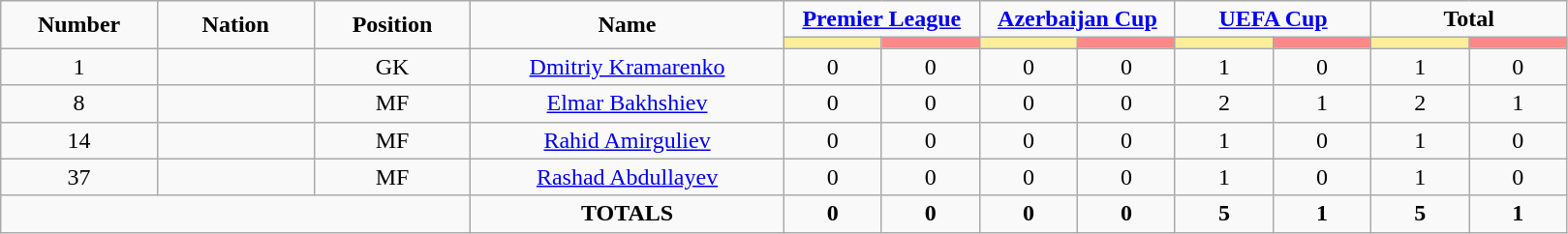<table class="wikitable" style="text-align:center;">
<tr>
<td rowspan="2"  style="width:10%; text-align:center;"><strong>Number</strong></td>
<td rowspan="2"  style="width:10%; text-align:center;"><strong>Nation</strong></td>
<td rowspan="2"  style="width:10%; text-align:center;"><strong>Position</strong></td>
<td rowspan="2"  style="width:20%; text-align:center;"><strong>Name</strong></td>
<td colspan="2" style="text-align:center;"><strong><a href='#'>Premier League</a></strong></td>
<td colspan="2" style="text-align:center;"><strong><a href='#'>Azerbaijan Cup</a></strong></td>
<td colspan="2" style="text-align:center;"><strong><a href='#'>UEFA Cup</a></strong></td>
<td colspan="2" style="text-align:center;"><strong>Total</strong></td>
</tr>
<tr>
<th style="width:60px; background:#fe9;"></th>
<th style="width:60px; background:#ff8888;"></th>
<th style="width:60px; background:#fe9;"></th>
<th style="width:60px; background:#ff8888;"></th>
<th style="width:60px; background:#fe9;"></th>
<th style="width:60px; background:#ff8888;"></th>
<th style="width:60px; background:#fe9;"></th>
<th style="width:60px; background:#ff8888;"></th>
</tr>
<tr>
<td>1</td>
<td></td>
<td>GK</td>
<td><a href='#'>Dmitriy Kramarenko</a></td>
<td>0</td>
<td>0</td>
<td>0</td>
<td>0</td>
<td>1</td>
<td>0</td>
<td>1</td>
<td>0</td>
</tr>
<tr>
<td>8</td>
<td></td>
<td>MF</td>
<td><a href='#'>Elmar Bakhshiev</a></td>
<td>0</td>
<td>0</td>
<td>0</td>
<td>0</td>
<td>2</td>
<td>1</td>
<td>2</td>
<td>1</td>
</tr>
<tr>
<td>14</td>
<td></td>
<td>MF</td>
<td><a href='#'>Rahid Amirguliev</a></td>
<td>0</td>
<td>0</td>
<td>0</td>
<td>0</td>
<td>1</td>
<td>0</td>
<td>1</td>
<td>0</td>
</tr>
<tr>
<td>37</td>
<td></td>
<td>MF</td>
<td><a href='#'>Rashad Abdullayev</a></td>
<td>0</td>
<td>0</td>
<td>0</td>
<td>0</td>
<td>1</td>
<td>0</td>
<td>1</td>
<td>0</td>
</tr>
<tr>
<td colspan="3"></td>
<td><strong>TOTALS</strong></td>
<td><strong>0</strong></td>
<td><strong>0</strong></td>
<td><strong>0</strong></td>
<td><strong>0</strong></td>
<td><strong>5</strong></td>
<td><strong>1</strong></td>
<td><strong>5</strong></td>
<td><strong>1</strong></td>
</tr>
</table>
